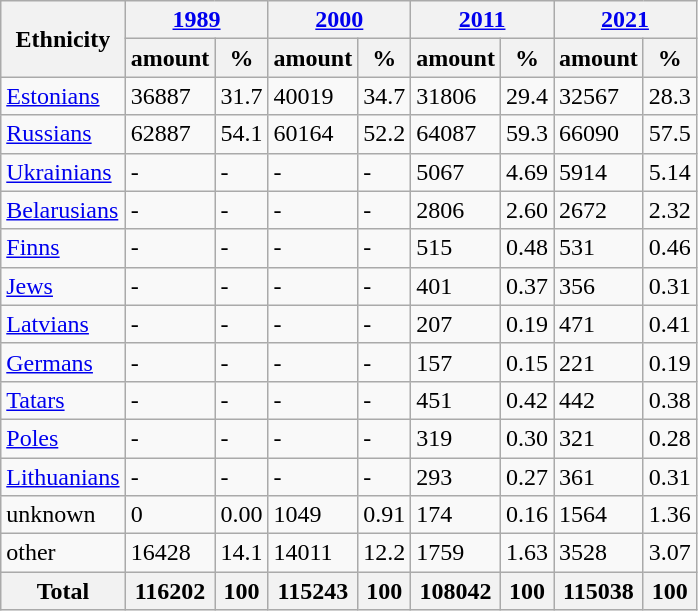<table class="wikitable sortable mw-collapsible">
<tr>
<th rowspan="2">Ethnicity</th>
<th colspan="2"><a href='#'>1989</a></th>
<th colspan="2"><a href='#'>2000</a></th>
<th colspan="2"><a href='#'>2011</a></th>
<th colspan="2"><a href='#'>2021</a></th>
</tr>
<tr>
<th>amount</th>
<th>%</th>
<th>amount</th>
<th>%</th>
<th>amount</th>
<th>%</th>
<th>amount</th>
<th>%</th>
</tr>
<tr>
<td><a href='#'>Estonians</a></td>
<td>36887</td>
<td>31.7</td>
<td>40019</td>
<td>34.7</td>
<td>31806</td>
<td>29.4</td>
<td>32567</td>
<td>28.3</td>
</tr>
<tr>
<td><a href='#'>Russians</a></td>
<td>62887</td>
<td>54.1</td>
<td>60164</td>
<td>52.2</td>
<td>64087</td>
<td>59.3</td>
<td>66090</td>
<td>57.5</td>
</tr>
<tr>
<td><a href='#'>Ukrainians</a></td>
<td>-</td>
<td>-</td>
<td>-</td>
<td>-</td>
<td>5067</td>
<td>4.69</td>
<td>5914</td>
<td>5.14</td>
</tr>
<tr>
<td><a href='#'>Belarusians</a></td>
<td>-</td>
<td>-</td>
<td>-</td>
<td>-</td>
<td>2806</td>
<td>2.60</td>
<td>2672</td>
<td>2.32</td>
</tr>
<tr>
<td><a href='#'>Finns</a></td>
<td>-</td>
<td>-</td>
<td>-</td>
<td>-</td>
<td>515</td>
<td>0.48</td>
<td>531</td>
<td>0.46</td>
</tr>
<tr>
<td><a href='#'>Jews</a></td>
<td>-</td>
<td>-</td>
<td>-</td>
<td>-</td>
<td>401</td>
<td>0.37</td>
<td>356</td>
<td>0.31</td>
</tr>
<tr>
<td><a href='#'>Latvians</a></td>
<td>-</td>
<td>-</td>
<td>-</td>
<td>-</td>
<td>207</td>
<td>0.19</td>
<td>471</td>
<td>0.41</td>
</tr>
<tr>
<td><a href='#'>Germans</a></td>
<td>-</td>
<td>-</td>
<td>-</td>
<td>-</td>
<td>157</td>
<td>0.15</td>
<td>221</td>
<td>0.19</td>
</tr>
<tr>
<td><a href='#'>Tatars</a></td>
<td>-</td>
<td>-</td>
<td>-</td>
<td>-</td>
<td>451</td>
<td>0.42</td>
<td>442</td>
<td>0.38</td>
</tr>
<tr>
<td><a href='#'>Poles</a></td>
<td>-</td>
<td>-</td>
<td>-</td>
<td>-</td>
<td>319</td>
<td>0.30</td>
<td>321</td>
<td>0.28</td>
</tr>
<tr>
<td><a href='#'>Lithuanians</a></td>
<td>-</td>
<td>-</td>
<td>-</td>
<td>-</td>
<td>293</td>
<td>0.27</td>
<td>361</td>
<td>0.31</td>
</tr>
<tr>
<td>unknown</td>
<td>0</td>
<td>0.00</td>
<td>1049</td>
<td>0.91</td>
<td>174</td>
<td>0.16</td>
<td>1564</td>
<td>1.36</td>
</tr>
<tr>
<td>other</td>
<td>16428</td>
<td>14.1</td>
<td>14011</td>
<td>12.2</td>
<td>1759</td>
<td>1.63</td>
<td>3528</td>
<td>3.07</td>
</tr>
<tr>
<th>Total</th>
<th>116202</th>
<th>100</th>
<th>115243</th>
<th>100</th>
<th>108042</th>
<th>100</th>
<th>115038</th>
<th>100</th>
</tr>
</table>
